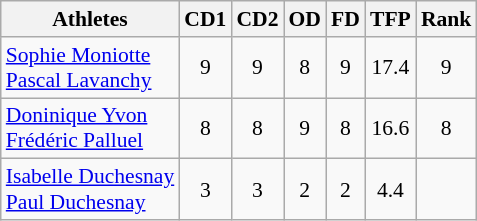<table class="wikitable" border="1" style="font-size:90%">
<tr>
<th>Athletes</th>
<th>CD1</th>
<th>CD2</th>
<th>OD</th>
<th>FD</th>
<th>TFP</th>
<th>Rank</th>
</tr>
<tr align=center>
<td align=left><a href='#'>Sophie Moniotte</a><br><a href='#'>Pascal Lavanchy</a></td>
<td>9</td>
<td>9</td>
<td>8</td>
<td>9</td>
<td>17.4</td>
<td>9</td>
</tr>
<tr align=center>
<td align=left><a href='#'>Doninique Yvon</a><br><a href='#'>Frédéric Palluel</a></td>
<td>8</td>
<td>8</td>
<td>9</td>
<td>8</td>
<td>16.6</td>
<td>8</td>
</tr>
<tr align=center>
<td align=left><a href='#'>Isabelle Duchesnay</a><br><a href='#'>Paul Duchesnay</a></td>
<td>3</td>
<td>3</td>
<td>2</td>
<td>2</td>
<td>4.4</td>
<td></td>
</tr>
</table>
